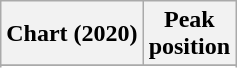<table class="wikitable sortable plainrowheaders" style="text-align:center">
<tr>
<th scope="col">Chart (2020)</th>
<th scope="col">Peak<br>position</th>
</tr>
<tr>
</tr>
<tr>
</tr>
</table>
